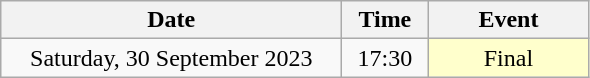<table class = "wikitable" style="text-align:center;">
<tr>
<th width=220>Date</th>
<th width=50>Time</th>
<th width=100>Event</th>
</tr>
<tr>
<td>Saturday, 30 September 2023</td>
<td>17:30</td>
<td bgcolor=ffffcc>Final</td>
</tr>
</table>
